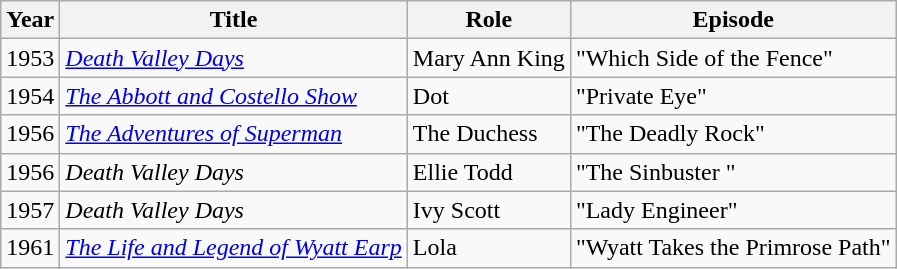<table class="wikitable plainrowheaders sortable">
<tr>
<th scope="col">Year</th>
<th scope="col">Title</th>
<th scope="col">Role</th>
<th scope="col" class="unsortable">Episode</th>
</tr>
<tr>
<td>1953</td>
<td><em><a href='#'>Death Valley Days</a></em></td>
<td>Mary Ann King</td>
<td>"Which Side of the Fence"</td>
</tr>
<tr>
<td>1954</td>
<td><em><a href='#'>The Abbott and Costello Show</a></em></td>
<td>Dot</td>
<td>"Private Eye"</td>
</tr>
<tr>
<td>1956</td>
<td><em><a href='#'>The Adventures of Superman</a></em></td>
<td>The Duchess</td>
<td>"The Deadly Rock"</td>
</tr>
<tr>
<td>1956</td>
<td><em>Death Valley Days</em></td>
<td>Ellie Todd</td>
<td>"The Sinbuster "</td>
</tr>
<tr>
<td>1957</td>
<td><em>Death Valley Days</em></td>
<td>Ivy Scott</td>
<td>"Lady Engineer"</td>
</tr>
<tr>
<td>1961</td>
<td><em><a href='#'>The Life and Legend of Wyatt Earp</a></em></td>
<td>Lola</td>
<td>"Wyatt Takes the Primrose Path"</td>
</tr>
</table>
